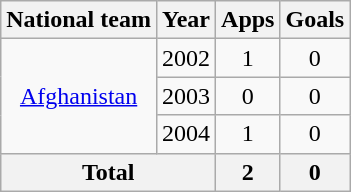<table class="wikitable" style="text-align: center;">
<tr>
<th>National team</th>
<th>Year</th>
<th>Apps</th>
<th>Goals</th>
</tr>
<tr>
<td rowspan="3"><a href='#'>Afghanistan</a></td>
<td>2002</td>
<td>1</td>
<td>0</td>
</tr>
<tr>
<td>2003</td>
<td>0</td>
<td>0</td>
</tr>
<tr>
<td>2004</td>
<td>1</td>
<td>0</td>
</tr>
<tr>
<th colspan="2">Total</th>
<th>2</th>
<th>0</th>
</tr>
</table>
